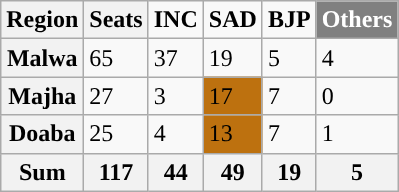<table class="wikitable sortable">
<tr>
<th>Region</th>
<th>Seats</th>
<td style="background: "><strong>INC</strong></td>
<td style="background: "><span><strong>SAD</strong></span></td>
<td style="text-align:center; background:"><strong>BJP</strong></td>
<td style="background:grey;color:white"><strong>Others</strong></td>
</tr>
<tr>
<th>Malwa</th>
<td>65</td>
<td>37</td>
<td>19</td>
<td>5</td>
<td>4</td>
</tr>
<tr>
<th>Majha</th>
<td>27</td>
<td>3</td>
<td bgcolor="#BD710F">17</td>
<td>7</td>
<td>0</td>
</tr>
<tr>
<th>Doaba</th>
<td>25</td>
<td>4</td>
<td bgcolor="#BD710F">13</td>
<td>7</td>
<td>1</td>
</tr>
<tr>
<th>Sum</th>
<th>117</th>
<th>44</th>
<th bgcolor="#BD710F">49</th>
<th>19</th>
<th>5</th>
</tr>
</table>
